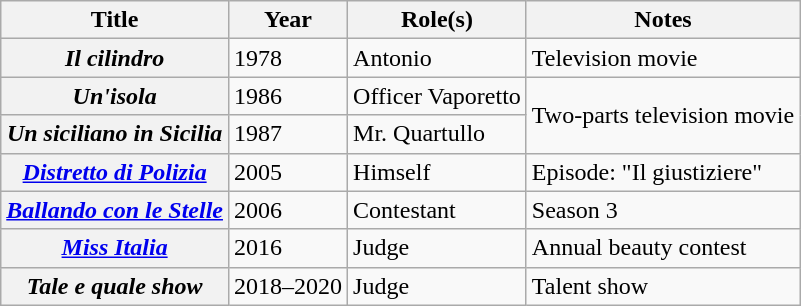<table class="wikitable plainrowheaders sortable">
<tr>
<th scope="col">Title</th>
<th scope="col">Year</th>
<th scope="col">Role(s)</th>
<th scope="col" class="unsortable">Notes</th>
</tr>
<tr>
<th scope=row><em>Il cilindro</em></th>
<td>1978</td>
<td>Antonio</td>
<td>Television movie</td>
</tr>
<tr>
<th scope=row><em>Un'isola</em></th>
<td>1986</td>
<td>Officer Vaporetto</td>
<td rowspan=2>Two-parts television movie</td>
</tr>
<tr>
<th scope=row><em>Un siciliano in Sicilia</em></th>
<td>1987</td>
<td>Mr. Quartullo</td>
</tr>
<tr>
<th scope=row><em><a href='#'>Distretto di Polizia</a></em></th>
<td>2005</td>
<td>Himself</td>
<td>Episode: "Il giustiziere"</td>
</tr>
<tr>
<th scope=row><em><a href='#'>Ballando con le Stelle</a></em></th>
<td>2006</td>
<td>Contestant</td>
<td>Season 3</td>
</tr>
<tr>
<th scope=row><em><a href='#'>Miss Italia</a></em></th>
<td>2016</td>
<td>Judge</td>
<td>Annual beauty contest</td>
</tr>
<tr>
<th scope=row><em>Tale e quale show</em></th>
<td>2018–2020</td>
<td>Judge</td>
<td>Talent show</td>
</tr>
</table>
